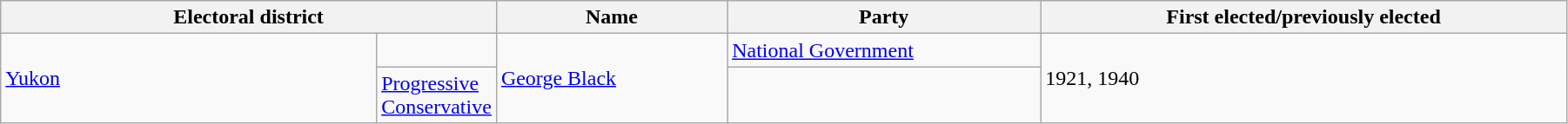<table class="wikitable" width=95%>
<tr>
<th colspan=2 width=25%>Electoral district</th>
<th>Name</th>
<th width=20%>Party</th>
<th>First elected/previously elected</th>
</tr>
<tr>
<td width=24% rowspan=2><a href='#'>Yukon</a></td>
<td></td>
<td rowspan=2><a href='#'>George Black</a></td>
<td><a href='#'>National Government</a></td>
<td rowspan=2>1921, 1940</td>
</tr>
<tr>
<td><a href='#'>Progressive Conservative</a></td>
</tr>
</table>
